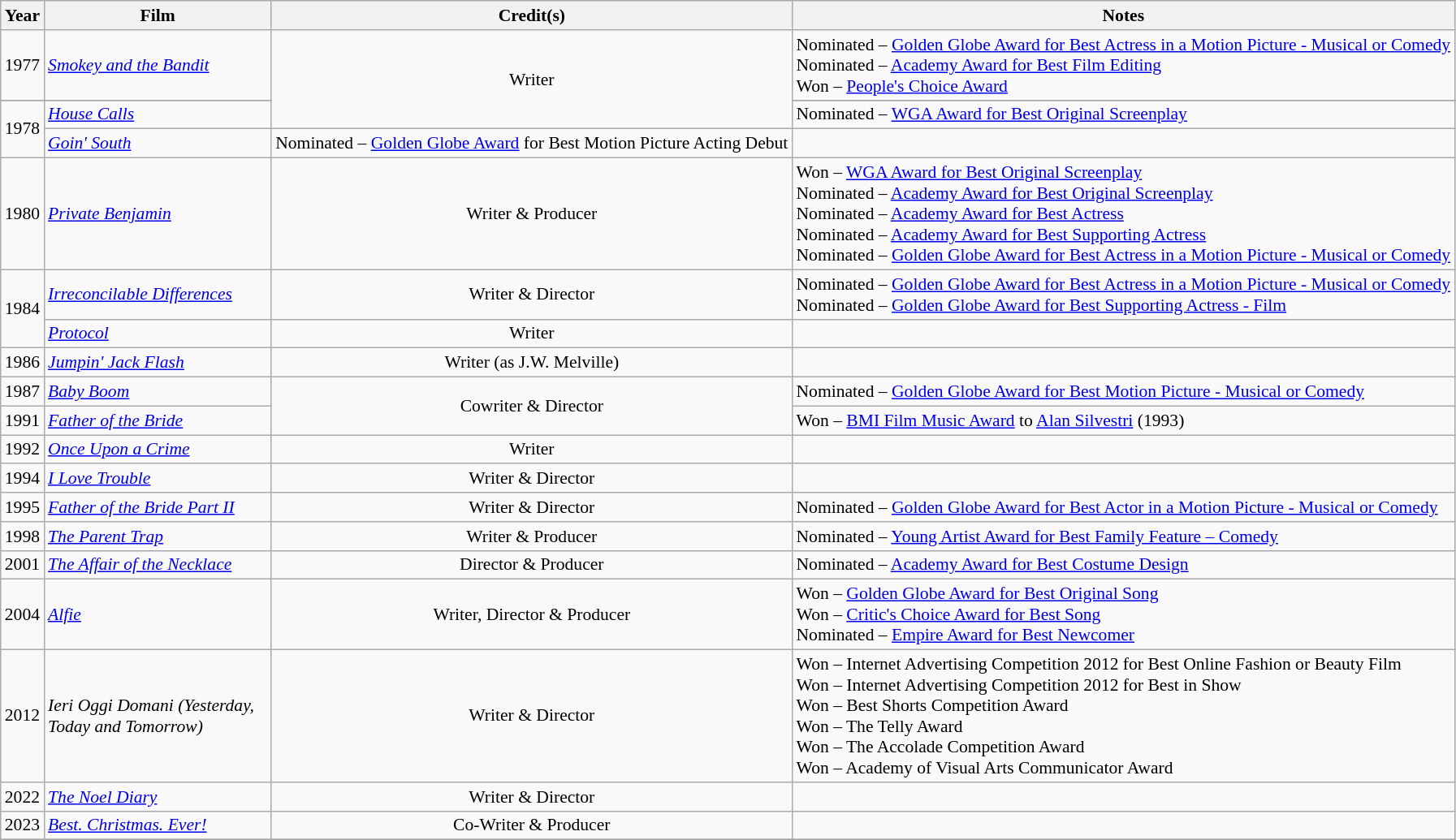<table class="wikitable" style="font-size:90%">
<tr>
<th>Year</th>
<th style="width:180px;">Film</th>
<th>Credit(s)</th>
<th>Notes</th>
</tr>
<tr style="text-align:center;">
<td>1977</td>
<td style="text-align:left;"><em><a href='#'>Smokey and the Bandit</a></em></td>
<td rowspan=3>Writer</td>
<td style="text-align:left;">Nominated – <a href='#'>Golden Globe Award for Best Actress in a Motion Picture - Musical or Comedy</a><br>Nominated – <a href='#'>Academy Award for Best Film Editing</a><br>Won – <a href='#'>People's Choice Award</a></td>
</tr>
<tr style="text-align:center;">
</tr>
<tr style="text-align:center;">
<td rowspan="2">1978</td>
<td style="text-align:left;"><em><a href='#'>House Calls</a></em></td>
<td style="text-align:left;">Nominated – <a href='#'>WGA Award for Best Original Screenplay</a></td>
</tr>
<tr style="text-align:center;">
<td style="text-align:left;"><em><a href='#'>Goin' South</a></em></td>
<td style="text-align:left;">Nominated – <a href='#'>Golden Globe Award</a> for Best Motion Picture Acting Debut</td>
</tr>
<tr style="text-align:center;">
<td>1980</td>
<td style="text-align:left;"><em><a href='#'>Private Benjamin</a></em></td>
<td align=”center">Writer & Producer</td>
<td style="text-align:left;">Won – <a href='#'>WGA Award for Best Original Screenplay</a><br>Nominated – <a href='#'>Academy Award for Best Original Screenplay</a><br>Nominated – <a href='#'>Academy Award for Best Actress</a><br>Nominated – <a href='#'>Academy Award for Best Supporting Actress</a><br>Nominated – <a href='#'>Golden Globe Award for Best Actress in a Motion Picture - Musical or Comedy</a></td>
</tr>
<tr style="text-align:center;">
<td rowspan="2">1984</td>
<td style="text-align:left;"><em><a href='#'>Irreconcilable Differences</a></em></td>
<td align=”center">Writer & Director</td>
<td style="text-align:left;">Nominated – <a href='#'>Golden Globe Award for Best Actress in a Motion Picture - Musical or Comedy</a><br>Nominated – <a href='#'>Golden Globe Award for Best Supporting Actress - Film</a></td>
</tr>
<tr style="text-align:center;">
<td style="text-align:left;"><em><a href='#'>Protocol</a></em></td>
<td align=”center">Writer</td>
<td></td>
</tr>
<tr style="text-align:center;">
<td>1986</td>
<td style="text-align:left;"><em><a href='#'>Jumpin' Jack Flash</a></em></td>
<td align=”center">Writer (as J.W. Melville)</td>
<td></td>
</tr>
<tr style="text-align:center;">
<td>1987</td>
<td style="text-align:left;"><em><a href='#'>Baby Boom</a></em></td>
<td rowspan=2>Cowriter & Director</td>
<td style="text-align:left;">Nominated – <a href='#'>Golden Globe Award for Best Motion Picture - Musical or Comedy</a></td>
</tr>
<tr style="text-align:center;">
<td>1991</td>
<td style="text-align:left;"><em><a href='#'>Father of the Bride</a></em></td>
<td style="text-align:left;">Won – <a href='#'>BMI Film Music Award</a> to <a href='#'>Alan Silvestri</a> (1993)</td>
</tr>
<tr style="text-align:center;">
<td>1992</td>
<td style="text-align:left;"><em><a href='#'>Once Upon a Crime</a></em></td>
<td align=”center">Writer</td>
<td></td>
</tr>
<tr style="text-align:center;">
<td>1994</td>
<td style="text-align:left;"><em><a href='#'>I Love Trouble</a></em></td>
<td align=”center">Writer & Director</td>
<td></td>
</tr>
<tr style="text-align:center;">
<td>1995</td>
<td style="text-align:left;"><em><a href='#'>Father of the Bride Part II</a></em></td>
<td align=”center">Writer & Director</td>
<td style="text-align:left;">Nominated – <a href='#'>Golden Globe Award for Best Actor in a Motion Picture - Musical or Comedy</a></td>
</tr>
<tr style="text-align:center;">
<td>1998</td>
<td style="text-align:left;"><em><a href='#'>The Parent Trap</a></em></td>
<td align=”center">Writer & Producer</td>
<td style="text-align:left;">Nominated – <a href='#'>Young Artist Award for Best Family Feature – Comedy</a></td>
</tr>
<tr style="text-align:center;">
<td>2001</td>
<td style="text-align:left;"><em><a href='#'>The Affair of the Necklace</a></em></td>
<td align=”center">Director & Producer</td>
<td style="text-align:left;">Nominated – <a href='#'>Academy Award for Best Costume Design</a></td>
</tr>
<tr style="text-align:center;">
<td>2004</td>
<td style="text-align:left;"><em><a href='#'>Alfie</a></em></td>
<td align=”center">Writer, Director & Producer</td>
<td style="text-align:left;">Won – <a href='#'>Golden Globe Award for Best Original Song</a><br>Won – <a href='#'>Critic's Choice Award for Best Song</a><br>Nominated – <a href='#'>Empire Award for Best Newcomer</a></td>
</tr>
<tr style="text-align:center;">
<td>2012</td>
<td style="text-align:left;"><em>Ieri Oggi Domani (Yesterday, Today and Tomorrow)</em></td>
<td align=”center">Writer & Director</td>
<td style="text-align:left;">Won – Internet Advertising Competition 2012 for Best Online Fashion or Beauty Film<br>Won – Internet Advertising Competition 2012 for Best in Show<br>Won – Best Shorts Competition Award<br>Won – The Telly Award<br>Won – The Accolade Competition Award<br> Won – Academy of Visual Arts Communicator Award</td>
</tr>
<tr style="text-align:center;">
<td>2022</td>
<td style="text-align:left;"><em><a href='#'>The Noel Diary</a></em></td>
<td align=”center">Writer & Director</td>
<td style="text-align:left;"></td>
</tr>
<tr style="text-align:center;">
<td>2023</td>
<td style="text-align:left;"><em><a href='#'>Best. Christmas. Ever!</a></em></td>
<td align=”center">Co-Writer & Producer</td>
<td style="text-align:left;"></td>
</tr>
<tr style="text-align:center;">
</tr>
</table>
